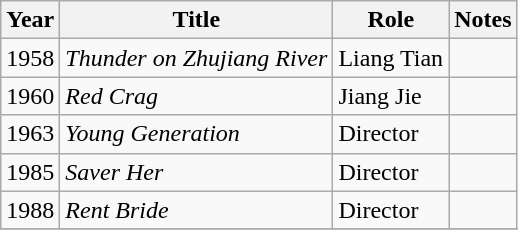<table class="wikitable sortable">
<tr>
<th>Year</th>
<th>Title</th>
<th>Role</th>
<th class="unsortable">Notes</th>
</tr>
<tr>
<td>1958</td>
<td><em>Thunder on Zhujiang River</em></td>
<td>Liang Tian</td>
<td></td>
</tr>
<tr>
<td>1960</td>
<td><em>Red Crag</em></td>
<td>Jiang Jie</td>
<td></td>
</tr>
<tr>
<td>1963</td>
<td><em>Young Generation</em></td>
<td>Director</td>
<td></td>
</tr>
<tr>
<td>1985</td>
<td><em>Saver Her</em></td>
<td>Director</td>
<td></td>
</tr>
<tr>
<td>1988</td>
<td><em>Rent Bride</em></td>
<td>Director</td>
<td></td>
</tr>
<tr>
</tr>
</table>
